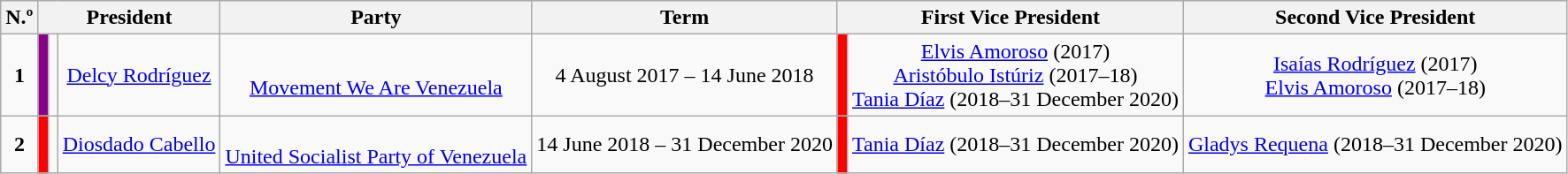<table class="wikitable">
<tr>
<th>N.º</th>
<th colspan="3">President</th>
<th>Party</th>
<th>Term</th>
<th colspan=2>First Vice President</th>
<th colspan=2>Second Vice President</th>
</tr>
<tr align=center>
<td><strong>1</strong></td>
<td bgcolor=darkmagenta></td>
<td></td>
<td><a href='#'>Delcy Rodríguez</a></td>
<td><br><a href='#'>Movement We Are Venezuela</a></td>
<td>4 August 2017 – 14 June 2018</td>
<td bgcolor=red></td>
<td><a href='#'>Elvis Amoroso</a> (2017) <br> <a href='#'>Aristóbulo Istúriz</a> (2017–18) <br> <a href='#'>Tania Díaz</a> (2018–31 December 2020)</td>
<td><a href='#'>Isaías Rodríguez</a> (2017) <br> <a href='#'>Elvis Amoroso</a> (2017–18)</td>
</tr>
<tr align=center>
<td><strong>2</strong></td>
<td bgcolor=red></td>
<td></td>
<td><a href='#'>Diosdado Cabello</a></td>
<td><br><a href='#'>United Socialist Party of Venezuela</a></td>
<td>14 June 2018 – 31 December 2020</td>
<td bgcolor=red></td>
<td><a href='#'>Tania Díaz</a> (2018–31 December 2020)</td>
<td><a href='#'>Gladys Requena</a> (2018–31 December 2020)</td>
</tr>
</table>
